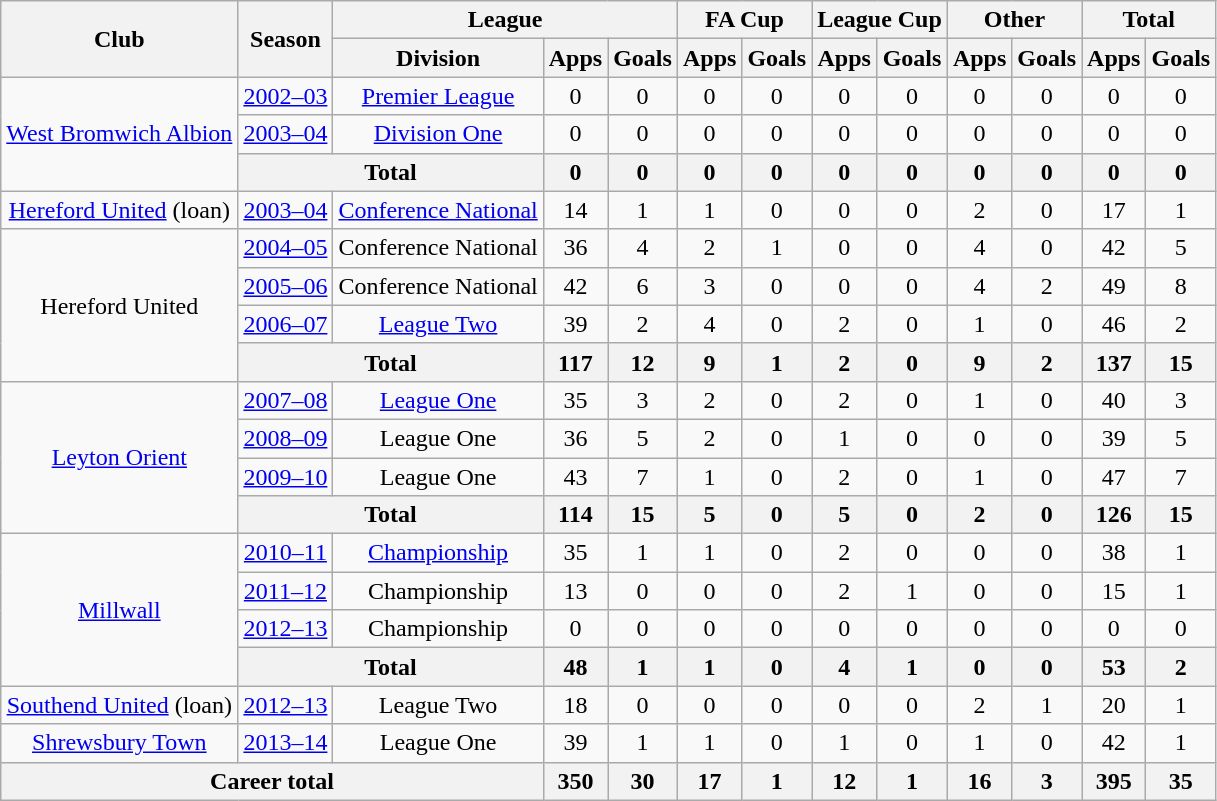<table class="wikitable" style="text-align:center">
<tr>
<th rowspan="2">Club</th>
<th rowspan="2">Season</th>
<th colspan="3">League</th>
<th colspan="2">FA Cup</th>
<th colspan="2">League Cup</th>
<th colspan="2">Other </th>
<th colspan="2">Total</th>
</tr>
<tr>
<th>Division</th>
<th>Apps</th>
<th>Goals</th>
<th>Apps</th>
<th>Goals</th>
<th>Apps</th>
<th>Goals</th>
<th>Apps</th>
<th>Goals</th>
<th>Apps</th>
<th>Goals</th>
</tr>
<tr>
<td rowspan="3"><a href='#'>West Bromwich Albion</a></td>
<td><a href='#'>2002–03</a></td>
<td><a href='#'>Premier League</a></td>
<td>0</td>
<td>0</td>
<td>0</td>
<td>0</td>
<td>0</td>
<td>0</td>
<td>0</td>
<td>0</td>
<td>0</td>
<td>0</td>
</tr>
<tr>
<td><a href='#'>2003–04</a></td>
<td><a href='#'>Division One</a></td>
<td>0</td>
<td>0</td>
<td>0</td>
<td>0</td>
<td>0</td>
<td>0</td>
<td>0</td>
<td>0</td>
<td>0</td>
<td>0</td>
</tr>
<tr>
<th colspan="2">Total</th>
<th>0</th>
<th>0</th>
<th>0</th>
<th>0</th>
<th>0</th>
<th>0</th>
<th>0</th>
<th>0</th>
<th>0</th>
<th>0</th>
</tr>
<tr>
<td><a href='#'>Hereford United</a> (loan)</td>
<td><a href='#'>2003–04</a></td>
<td><a href='#'>Conference National</a></td>
<td>14</td>
<td>1</td>
<td>1</td>
<td>0</td>
<td>0</td>
<td>0</td>
<td>2</td>
<td>0</td>
<td>17</td>
<td>1</td>
</tr>
<tr>
<td rowspan="4">Hereford United</td>
<td><a href='#'>2004–05</a></td>
<td>Conference National</td>
<td>36</td>
<td>4</td>
<td>2</td>
<td>1</td>
<td>0</td>
<td>0</td>
<td>4</td>
<td>0</td>
<td>42</td>
<td>5</td>
</tr>
<tr>
<td><a href='#'>2005–06</a></td>
<td>Conference National</td>
<td>42</td>
<td>6</td>
<td>3</td>
<td>0</td>
<td>0</td>
<td>0</td>
<td>4</td>
<td>2</td>
<td>49</td>
<td>8</td>
</tr>
<tr>
<td><a href='#'>2006–07</a></td>
<td><a href='#'>League Two</a></td>
<td>39</td>
<td>2</td>
<td>4</td>
<td>0</td>
<td>2</td>
<td>0</td>
<td>1</td>
<td>0</td>
<td>46</td>
<td>2</td>
</tr>
<tr>
<th colspan="2">Total</th>
<th>117</th>
<th>12</th>
<th>9</th>
<th>1</th>
<th>2</th>
<th>0</th>
<th>9</th>
<th>2</th>
<th>137</th>
<th>15</th>
</tr>
<tr>
<td rowspan="4"><a href='#'>Leyton Orient</a></td>
<td><a href='#'>2007–08</a></td>
<td><a href='#'>League One</a></td>
<td>35</td>
<td>3</td>
<td>2</td>
<td>0</td>
<td>2</td>
<td>0</td>
<td>1</td>
<td>0</td>
<td>40</td>
<td>3</td>
</tr>
<tr>
<td><a href='#'>2008–09</a></td>
<td>League One</td>
<td>36</td>
<td>5</td>
<td>2</td>
<td>0</td>
<td>1</td>
<td>0</td>
<td>0</td>
<td>0</td>
<td>39</td>
<td>5</td>
</tr>
<tr>
<td><a href='#'>2009–10</a></td>
<td>League One</td>
<td>43</td>
<td>7</td>
<td>1</td>
<td>0</td>
<td>2</td>
<td>0</td>
<td>1</td>
<td>0</td>
<td>47</td>
<td>7</td>
</tr>
<tr>
<th colspan="2">Total</th>
<th>114</th>
<th>15</th>
<th>5</th>
<th>0</th>
<th>5</th>
<th>0</th>
<th>2</th>
<th>0</th>
<th>126</th>
<th>15</th>
</tr>
<tr>
<td rowspan="4"><a href='#'>Millwall</a></td>
<td><a href='#'>2010–11</a></td>
<td><a href='#'>Championship</a></td>
<td>35</td>
<td>1</td>
<td>1</td>
<td>0</td>
<td>2</td>
<td>0</td>
<td>0</td>
<td>0</td>
<td>38</td>
<td>1</td>
</tr>
<tr>
<td><a href='#'>2011–12</a></td>
<td>Championship</td>
<td>13</td>
<td>0</td>
<td>0</td>
<td>0</td>
<td>2</td>
<td>1</td>
<td>0</td>
<td>0</td>
<td>15</td>
<td>1</td>
</tr>
<tr>
<td><a href='#'>2012–13</a></td>
<td>Championship</td>
<td>0</td>
<td>0</td>
<td>0</td>
<td>0</td>
<td>0</td>
<td>0</td>
<td>0</td>
<td>0</td>
<td>0</td>
<td>0</td>
</tr>
<tr>
<th colspan="2">Total</th>
<th>48</th>
<th>1</th>
<th>1</th>
<th>0</th>
<th>4</th>
<th>1</th>
<th>0</th>
<th>0</th>
<th>53</th>
<th>2</th>
</tr>
<tr>
<td><a href='#'>Southend United</a> (loan)</td>
<td><a href='#'>2012–13</a></td>
<td>League Two</td>
<td>18</td>
<td>0</td>
<td>0</td>
<td>0</td>
<td>0</td>
<td>0</td>
<td>2</td>
<td>1</td>
<td>20</td>
<td>1</td>
</tr>
<tr>
<td><a href='#'>Shrewsbury Town</a></td>
<td><a href='#'>2013–14</a></td>
<td>League One</td>
<td>39</td>
<td>1</td>
<td>1</td>
<td>0</td>
<td>1</td>
<td>0</td>
<td>1</td>
<td>0</td>
<td>42</td>
<td>1</td>
</tr>
<tr>
<th colspan="3">Career total</th>
<th>350</th>
<th>30</th>
<th>17</th>
<th>1</th>
<th>12</th>
<th>1</th>
<th>16</th>
<th>3</th>
<th>395</th>
<th>35</th>
</tr>
</table>
